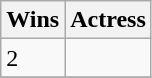<table class="wikitable">
<tr>
<th>Wins</th>
<th>Actress</th>
</tr>
<tr>
<td>2</td>
<td></td>
</tr>
<tr>
</tr>
</table>
